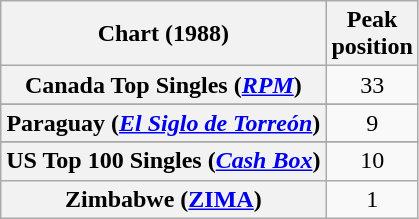<table class="wikitable sortable plainrowheaders" style="text-align:center">
<tr>
<th scope="col">Chart (1988)</th>
<th scope="col">Peak<br>position</th>
</tr>
<tr>
<th scope="row">Canada Top Singles (<em><a href='#'>RPM</a></em>)</th>
<td>33</td>
</tr>
<tr>
</tr>
<tr>
</tr>
<tr>
</tr>
<tr>
<th scope="row">Paraguay (<em><a href='#'>El Siglo de Torreón</a></em>)</th>
<td>9</td>
</tr>
<tr>
</tr>
<tr>
</tr>
<tr>
</tr>
<tr>
</tr>
<tr>
<th scope="row">US Top 100 Singles (<em><a href='#'>Cash Box</a></em>)</th>
<td>10</td>
</tr>
<tr>
<th scope="row">Zimbabwe (<a href='#'>ZIMA</a>)</th>
<td style="text-align:center;">1</td>
</tr>
</table>
